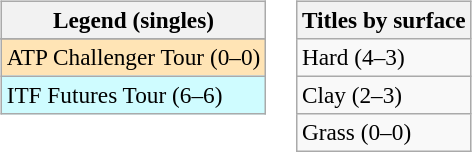<table>
<tr valign=top>
<td><br><table class=wikitable style=font-size:97%>
<tr>
<th>Legend (singles)</th>
</tr>
<tr bgcolor=e5d1cb>
</tr>
<tr bgcolor=moccasin>
<td>ATP Challenger Tour (0–0)</td>
</tr>
<tr bgcolor=cffcff>
<td>ITF Futures Tour (6–6)</td>
</tr>
</table>
</td>
<td><br><table class=wikitable style=font-size:97%>
<tr>
<th>Titles by surface</th>
</tr>
<tr>
<td>Hard (4–3)</td>
</tr>
<tr>
<td>Clay (2–3)</td>
</tr>
<tr>
<td>Grass (0–0)</td>
</tr>
</table>
</td>
</tr>
</table>
